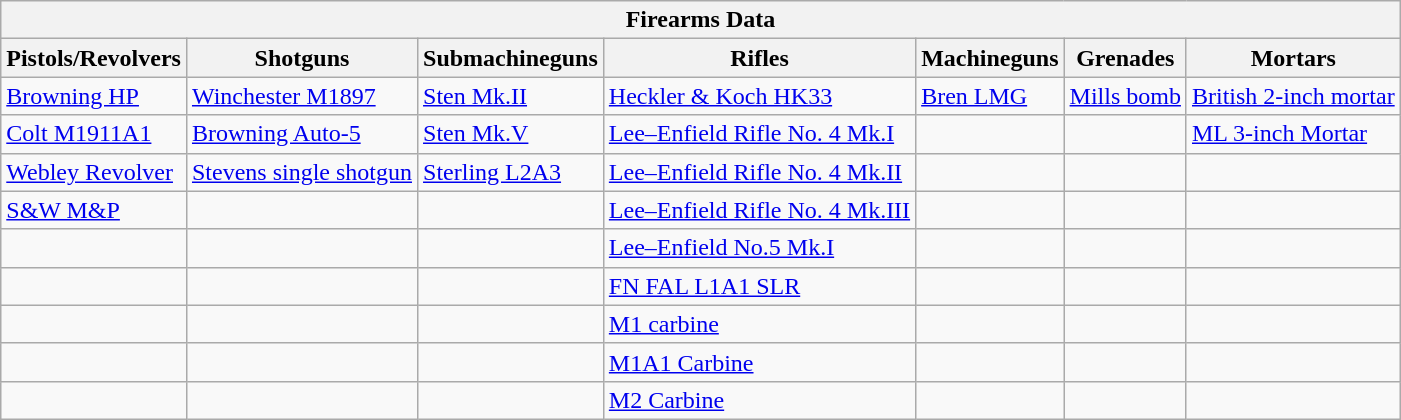<table class="wikitable">
<tr>
<th colspan="7" align="center" margin-bottom: 6px;" cellspacing="3">Firearms Data</th>
</tr>
<tr>
<th align="center" cellspacing="3" margin-bottom: 2px;" colspan="1">Pistols/Revolvers</th>
<th align="center" cellspacing="3" margin-bottom: 3px;" colspan="1">Shotguns</th>
<th align="center" cellspacing="3" margin-bottom: 2px;" colspan="1">Submachineguns</th>
<th align="center" cellspacing="3" margin-bottom: 3px;" colspan="1">Rifles</th>
<th align="center" cellspacing="3" margin-bottom: 2px;" colspan="1">Machineguns</th>
<th align="center" cellspacing="3" margin-bottom: 1px;" colspan="1">Grenades</th>
<th align="center" cellspacing="3" margin-bottom: 1px;" colspan="1">Mortars</th>
</tr>
<tr>
<td><a href='#'>Browning HP</a></td>
<td><a href='#'>Winchester M1897</a></td>
<td><a href='#'>Sten Mk.II</a></td>
<td><a href='#'>Heckler & Koch HK33</a></td>
<td><a href='#'>Bren LMG</a></td>
<td><a href='#'>Mills bomb</a></td>
<td><a href='#'>British 2-inch mortar</a></td>
</tr>
<tr>
<td><a href='#'>Colt M1911A1</a></td>
<td><a href='#'>Browning Auto-5</a></td>
<td><a href='#'>Sten Mk.V</a></td>
<td><a href='#'>Lee–Enfield Rifle No. 4 Mk.I</a></td>
<td></td>
<td></td>
<td><a href='#'>ML 3-inch Mortar</a></td>
</tr>
<tr>
<td><a href='#'>Webley Revolver</a></td>
<td><a href='#'>Stevens single shotgun</a></td>
<td><a href='#'>Sterling L2A3</a></td>
<td><a href='#'>Lee–Enfield Rifle No. 4 Mk.II</a></td>
<td></td>
<td></td>
<td></td>
</tr>
<tr>
<td><a href='#'>S&W M&P</a></td>
<td></td>
<td></td>
<td><a href='#'>Lee–Enfield Rifle No. 4 Mk.III</a></td>
<td></td>
<td></td>
<td></td>
</tr>
<tr>
<td></td>
<td></td>
<td></td>
<td><a href='#'>Lee–Enfield No.5 Mk.I</a></td>
<td></td>
<td></td>
<td></td>
</tr>
<tr>
<td></td>
<td></td>
<td></td>
<td><a href='#'>FN FAL L1A1 SLR</a></td>
<td></td>
<td></td>
<td></td>
</tr>
<tr>
<td></td>
<td></td>
<td></td>
<td><a href='#'>M1 carbine</a></td>
<td></td>
<td></td>
<td></td>
</tr>
<tr>
<td></td>
<td></td>
<td></td>
<td><a href='#'>M1A1 Carbine</a></td>
<td></td>
<td></td>
<td></td>
</tr>
<tr>
<td></td>
<td></td>
<td></td>
<td><a href='#'>M2 Carbine</a></td>
<td></td>
<td></td>
<td></td>
</tr>
</table>
